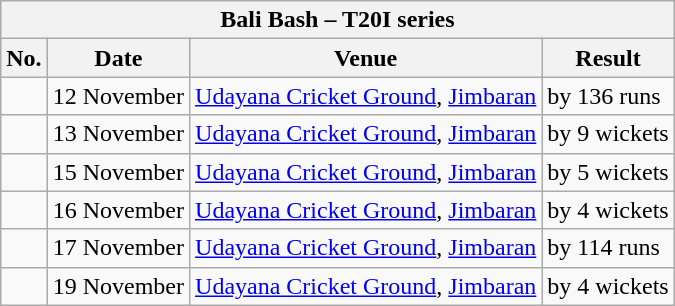<table class="wikitable">
<tr>
<th colspan="4">Bali Bash – T20I series</th>
</tr>
<tr>
<th>No.</th>
<th>Date</th>
<th>Venue</th>
<th>Result</th>
</tr>
<tr>
<td></td>
<td>12 November</td>
<td><a href='#'>Udayana Cricket Ground</a>, <a href='#'>Jimbaran</a></td>
<td> by 136 runs</td>
</tr>
<tr>
<td></td>
<td>13 November</td>
<td><a href='#'>Udayana Cricket Ground</a>, <a href='#'>Jimbaran</a></td>
<td> by 9 wickets</td>
</tr>
<tr>
<td></td>
<td>15 November</td>
<td><a href='#'>Udayana Cricket Ground</a>, <a href='#'>Jimbaran</a></td>
<td> by 5 wickets</td>
</tr>
<tr>
<td></td>
<td>16 November</td>
<td><a href='#'>Udayana Cricket Ground</a>, <a href='#'>Jimbaran</a></td>
<td> by 4 wickets</td>
</tr>
<tr>
<td></td>
<td>17 November</td>
<td><a href='#'>Udayana Cricket Ground</a>, <a href='#'>Jimbaran</a></td>
<td> by 114 runs</td>
</tr>
<tr>
<td></td>
<td>19 November</td>
<td><a href='#'>Udayana Cricket Ground</a>, <a href='#'>Jimbaran</a></td>
<td> by 4 wickets</td>
</tr>
</table>
